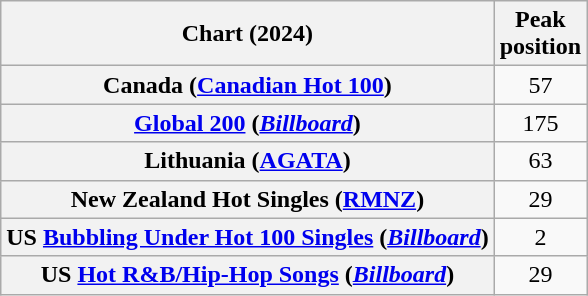<table class="wikitable sortable plainrowheaders" style="text-align:center">
<tr>
<th scope="col">Chart (2024)</th>
<th scope="col">Peak<br>position</th>
</tr>
<tr>
<th scope="row">Canada (<a href='#'>Canadian Hot 100</a>)</th>
<td>57</td>
</tr>
<tr>
<th scope="row"><a href='#'>Global 200</a> (<em><a href='#'>Billboard</a></em>)</th>
<td>175</td>
</tr>
<tr>
<th scope="row">Lithuania (<a href='#'>AGATA</a>)</th>
<td>63</td>
</tr>
<tr>
<th scope="row">New Zealand Hot Singles (<a href='#'>RMNZ</a>)</th>
<td>29</td>
</tr>
<tr>
<th scope="row">US <a href='#'>Bubbling Under Hot 100 Singles</a> (<em><a href='#'>Billboard</a></em>)</th>
<td>2</td>
</tr>
<tr>
<th scope="row">US <a href='#'>Hot R&B/Hip-Hop Songs</a> (<em><a href='#'>Billboard</a></em>)</th>
<td>29</td>
</tr>
</table>
